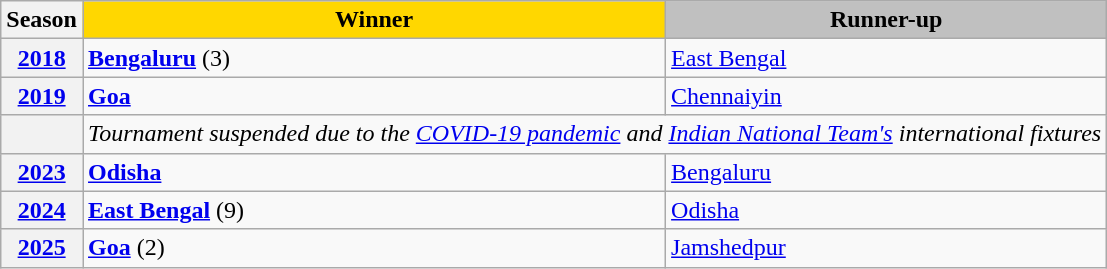<table class="sortable plainrowheaders wikitable">
<tr>
<th scope=col>Season</th>
<th scope=col style="background:gold">Winner</th>
<th scope=col style="background:silver">Runner-up</th>
</tr>
<tr>
<th scope=row style=text-align:center><a href='#'>2018</a></th>
<td><strong><a href='#'>Bengaluru</a></strong> (3)</td>
<td><a href='#'>East Bengal</a></td>
</tr>
<tr>
<th scope=row style=text-align:center><a href='#'>2019</a></th>
<td><strong><a href='#'>Goa</a></strong></td>
<td><a href='#'>Chennaiyin</a></td>
</tr>
<tr>
<th scope=row style=text-align:center></th>
<td colspan="2" align="center"><em>Tournament suspended due to the <a href='#'>COVID-19 pandemic</a> and <a href='#'>Indian National Team's</a> international fixtures</em></td>
</tr>
<tr>
<th scope=row style=text-align:center><a href='#'>2023</a></th>
<td><strong><a href='#'>Odisha</a></strong></td>
<td><a href='#'>Bengaluru</a></td>
</tr>
<tr>
<th scope=row style=text-align:center><a href='#'>2024</a></th>
<td><strong><a href='#'>East Bengal</a></strong> (9)</td>
<td><a href='#'>Odisha</a></td>
</tr>
<tr>
<th scope=row style=text-align:center><a href='#'>2025</a></th>
<td><strong><a href='#'>Goa</a></strong> (2)</td>
<td><a href='#'>Jamshedpur</a></td>
</tr>
</table>
